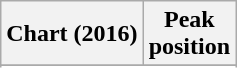<table class="wikitable sortable plainrowheaders" style="text-align:center">
<tr>
<th scope="col">Chart (2016)</th>
<th scope="col">Peak<br> position</th>
</tr>
<tr>
</tr>
<tr>
</tr>
<tr>
</tr>
<tr>
</tr>
</table>
